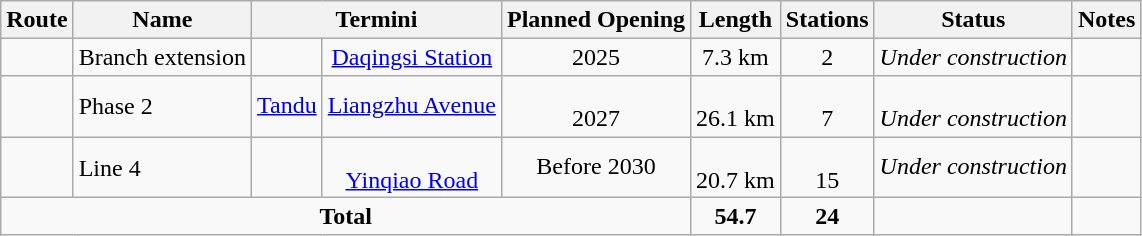<table class="wikitable">
<tr>
<th>Route</th>
<th>Name</th>
<th colspan=2>Termini</th>
<th>Planned Opening</th>
<th>Length</th>
<th>Stations</th>
<th>Status</th>
<th>Notes</th>
</tr>
<tr>
<td style="text-align:center; line-height:1.05"></td>
<td style="text-align:center; line-height:1.05">Branch extension</td>
<td style="text-align:center; line-height:1.05"></td>
<td style="text-align:center; line-height:1.05"><a href='#'>Daqingsi Station</a></td>
<td style="text-align:center; line-height:1.05">2025</td>
<td style="text-align:center; line-height:1.05">7.3 km</td>
<td style="text-align:center; line-height:1.05">2</td>
<td style="text-align:center; line-height:1.05"><em>Under construction</em></td>
<td></td>
</tr>
<tr>
<td style="text-align:center; line-height:1.05"></td>
<td>Phase 2</td>
<td style="text-align:center; line-height:1.05"><a href='#'>Tandu</a></td>
<td style="text-align:center; line-height:1.05"><a href='#'>Liangzhu Avenue</a></td>
<td style="text-align:center; line-height:1.05"><br>2027</td>
<td style="text-align:center; line-height:1.05"><br>26.1 km</td>
<td style="text-align:center; line-height:1.05"><br>7</td>
<td style="text-align:center; line-height:1.05"><br><em>Under construction</em></td>
<td></td>
</tr>
<tr>
<td style="text-align:center; line-height:1.05"></td>
<td>Line 4</td>
<td style="text-align:center; line-height:1.05"></td>
<td style="text-align:center; line-height:1.05"><br><a href='#'>Yinqiao Road</a></td>
<td style="text-align:center; line-height:1.05">Before 2030</td>
<td style="text-align:center; line-height:1.05"><br>20.7 km</td>
<td style="text-align:center; line-height:1.05"><br>15</td>
<td style="text-align:center; line-height:1.05"><em>Under construction</em></td>
<td></td>
</tr>
<tr>
<td style="text-align:center; line-height:1.05" colspan="5"><strong>Total</strong></td>
<td style="text-align:center; line-height:1.05"><strong>54.7</strong></td>
<td style="text-align:center; line-height:1.05"><strong>24</strong></td>
<td></td>
<td></td>
</tr>
</table>
